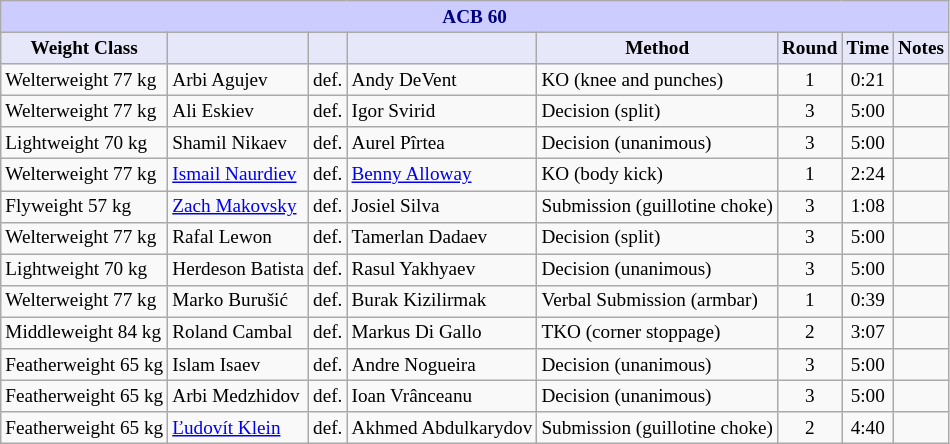<table class="wikitable" style="font-size: 80%;">
<tr>
<th colspan="8" style="background-color: #ccf; color: #000080; text-align: center;"><strong>ACB 60</strong></th>
</tr>
<tr>
<th colspan="1" style="background-color: #E6E8FA; color: #000000; text-align: center;">Weight Class</th>
<th colspan="1" style="background-color: #E6E8FA; color: #000000; text-align: center;"></th>
<th colspan="1" style="background-color: #E6E8FA; color: #000000; text-align: center;"></th>
<th colspan="1" style="background-color: #E6E8FA; color: #000000; text-align: center;"></th>
<th colspan="1" style="background-color: #E6E8FA; color: #000000; text-align: center;">Method</th>
<th colspan="1" style="background-color: #E6E8FA; color: #000000; text-align: center;">Round</th>
<th colspan="1" style="background-color: #E6E8FA; color: #000000; text-align: center;">Time</th>
<th colspan="1" style="background-color: #E6E8FA; color: #000000; text-align: center;">Notes</th>
</tr>
<tr>
<td>Welterweight 77 kg</td>
<td> Arbi Agujev</td>
<td>def.</td>
<td> Andy DeVent</td>
<td>KO (knee and punches)</td>
<td align=center>1</td>
<td align=center>0:21</td>
<td></td>
</tr>
<tr>
<td>Welterweight 77 kg</td>
<td> Ali Eskiev</td>
<td>def.</td>
<td> Igor Svirid</td>
<td>Decision (split)</td>
<td align=center>3</td>
<td align=center>5:00</td>
<td></td>
</tr>
<tr>
<td>Lightweight 70 kg</td>
<td> Shamil Nikaev</td>
<td>def.</td>
<td> Aurel Pîrtea</td>
<td>Decision (unanimous)</td>
<td align=center>3</td>
<td align=center>5:00</td>
<td></td>
</tr>
<tr>
<td>Welterweight 77 kg</td>
<td> <a href='#'>Ismail Naurdiev</a></td>
<td>def.</td>
<td> <a href='#'>Benny Alloway</a></td>
<td>KO (body kick)</td>
<td align=center>1</td>
<td align=center>2:24</td>
<td></td>
</tr>
<tr>
<td>Flyweight 57 kg</td>
<td> <a href='#'>Zach Makovsky</a></td>
<td>def.</td>
<td> Josiel Silva</td>
<td>Submission (guillotine choke)</td>
<td align=center>3</td>
<td align=center>1:08</td>
<td></td>
</tr>
<tr>
<td>Welterweight 77 kg</td>
<td> Rafal Lewon</td>
<td>def.</td>
<td> Tamerlan Dadaev</td>
<td>Decision (split)</td>
<td align=center>3</td>
<td align=center>5:00</td>
<td></td>
</tr>
<tr>
<td>Lightweight 70 kg</td>
<td> Herdeson Batista</td>
<td>def.</td>
<td> Rasul Yakhyaev</td>
<td>Decision (unanimous)</td>
<td align=center>3</td>
<td align=center>5:00</td>
<td></td>
</tr>
<tr>
<td>Welterweight 77 kg</td>
<td> Marko Burušić</td>
<td>def.</td>
<td> Burak Kizilirmak</td>
<td>Verbal Submission (armbar)</td>
<td align=center>1</td>
<td align=center>0:39</td>
<td></td>
</tr>
<tr>
<td>Middleweight 84 kg</td>
<td> Roland Cambal</td>
<td>def.</td>
<td> Markus Di Gallo</td>
<td>TKO (corner stoppage)</td>
<td align=center>2</td>
<td align=center>3:07</td>
<td></td>
</tr>
<tr>
<td>Featherweight 65 kg</td>
<td> Islam Isaev</td>
<td>def.</td>
<td> Andre Nogueira</td>
<td>Decision (unanimous)</td>
<td align=center>3</td>
<td align=center>5:00</td>
<td></td>
</tr>
<tr>
<td>Featherweight 65 kg</td>
<td> Arbi Medzhidov</td>
<td>def.</td>
<td> Ioan Vrânceanu</td>
<td>Decision (unanimous)</td>
<td align=center>3</td>
<td align=center>5:00</td>
<td></td>
</tr>
<tr>
<td>Featherweight 65 kg</td>
<td> <a href='#'>Ľudovít Klein</a></td>
<td>def.</td>
<td> Akhmed Abdulkarydov</td>
<td>Submission (guillotine choke)</td>
<td align=center>2</td>
<td align=center>4:40</td>
<td></td>
</tr>
</table>
